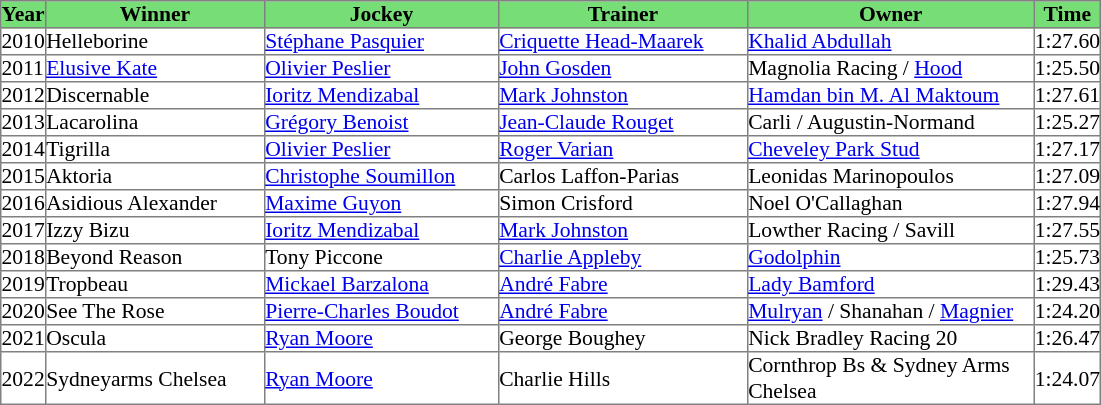<table class = "sortable" | border="1" cellpadding="0" style="border-collapse: collapse; font-size:90%">
<tr bgcolor="#77dd77" align="center">
<th>Year</th>
<th>Winner</th>
<th>Jockey</th>
<th>Trainer</th>
<th>Owner</th>
<th>Time</th>
</tr>
<tr>
<td>2010</td>
<td width=145px>Helleborine</td>
<td width=155px><a href='#'>Stéphane Pasquier</a></td>
<td width=165px><a href='#'>Criquette Head-Maarek</a></td>
<td width=190px><a href='#'>Khalid Abdullah</a></td>
<td>1:27.60</td>
</tr>
<tr>
<td>2011</td>
<td><a href='#'>Elusive Kate</a></td>
<td><a href='#'>Olivier Peslier</a></td>
<td><a href='#'>John Gosden</a></td>
<td>Magnolia Racing / <a href='#'>Hood</a></td>
<td>1:25.50</td>
</tr>
<tr>
<td>2012</td>
<td>Discernable</td>
<td><a href='#'>Ioritz Mendizabal</a></td>
<td><a href='#'>Mark Johnston</a></td>
<td><a href='#'>Hamdan bin M. Al Maktoum</a></td>
<td>1:27.61</td>
</tr>
<tr>
<td>2013</td>
<td>Lacarolina</td>
<td><a href='#'>Grégory Benoist</a></td>
<td><a href='#'>Jean-Claude Rouget</a></td>
<td>Carli / Augustin-Normand </td>
<td>1:25.27</td>
</tr>
<tr>
<td>2014</td>
<td>Tigrilla</td>
<td><a href='#'>Olivier Peslier</a></td>
<td><a href='#'>Roger Varian</a></td>
<td><a href='#'>Cheveley Park Stud</a></td>
<td>1:27.17</td>
</tr>
<tr>
<td>2015</td>
<td>Aktoria</td>
<td><a href='#'>Christophe Soumillon</a></td>
<td>Carlos Laffon-Parias</td>
<td>Leonidas Marinopoulos</td>
<td>1:27.09</td>
</tr>
<tr>
<td>2016</td>
<td>Asidious Alexander</td>
<td><a href='#'>Maxime Guyon</a></td>
<td>Simon Crisford</td>
<td>Noel O'Callaghan</td>
<td>1:27.94</td>
</tr>
<tr>
<td>2017</td>
<td>Izzy Bizu</td>
<td><a href='#'>Ioritz Mendizabal</a></td>
<td><a href='#'>Mark Johnston</a></td>
<td>Lowther Racing / Savill </td>
<td>1:27.55</td>
</tr>
<tr>
<td>2018</td>
<td>Beyond Reason</td>
<td>Tony Piccone</td>
<td><a href='#'>Charlie Appleby</a></td>
<td><a href='#'>Godolphin</a></td>
<td>1:25.73</td>
</tr>
<tr>
<td>2019</td>
<td>Tropbeau</td>
<td><a href='#'>Mickael Barzalona</a></td>
<td><a href='#'>André Fabre</a></td>
<td><a href='#'>Lady Bamford</a></td>
<td>1:29.43</td>
</tr>
<tr>
<td>2020</td>
<td>See The Rose</td>
<td><a href='#'>Pierre-Charles Boudot</a></td>
<td><a href='#'>André Fabre</a></td>
<td><a href='#'>Mulryan</a> / Shanahan  / <a href='#'>Magnier</a></td>
<td>1:24.20</td>
</tr>
<tr>
<td>2021</td>
<td>Oscula</td>
<td><a href='#'>Ryan Moore</a></td>
<td>George Boughey</td>
<td>Nick Bradley Racing 20</td>
<td>1:26.47</td>
</tr>
<tr>
<td>2022</td>
<td>Sydneyarms Chelsea</td>
<td><a href='#'>Ryan Moore</a></td>
<td>Charlie Hills</td>
<td>Cornthrop Bs & Sydney Arms Chelsea</td>
<td>1:24.07</td>
</tr>
</table>
